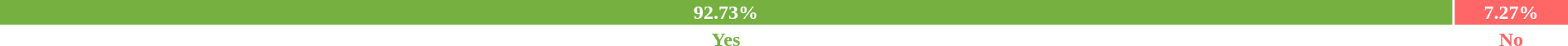<table style="width:100%; font-weight:bold; text-align:center">
<tr style="color:white;">
<td style="background:#75B040; width:92.73%; ">92.73%</td>
<td style="background:#f66; width:7.27%; ">7.27%</td>
</tr>
<tr>
<td style="color:#75B040;">Yes</td>
<td style="color:#f66;">No</td>
</tr>
</table>
